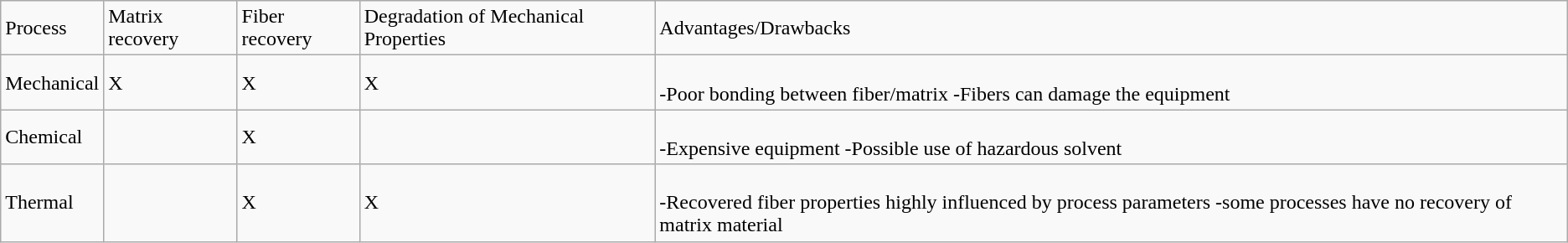<table class="wikitable">
<tr>
<td>Process</td>
<td>Matrix recovery</td>
<td>Fiber recovery</td>
<td>Degradation of Mechanical Properties</td>
<td>Advantages/Drawbacks</td>
</tr>
<tr>
<td>Mechanical</td>
<td>X</td>
<td>X</td>
<td>X</td>
<td><br>-Poor bonding between fiber/matrix   -Fibers can damage the equipment</td>
</tr>
<tr>
<td>Chemical</td>
<td></td>
<td>X</td>
<td></td>
<td><br>-Expensive equipment -Possible use of hazardous solvent</td>
</tr>
<tr>
<td>Thermal</td>
<td></td>
<td>X</td>
<td>X</td>
<td><br>-Recovered fiber properties highly influenced by process parameters  -some processes have no recovery of matrix material</td>
</tr>
</table>
